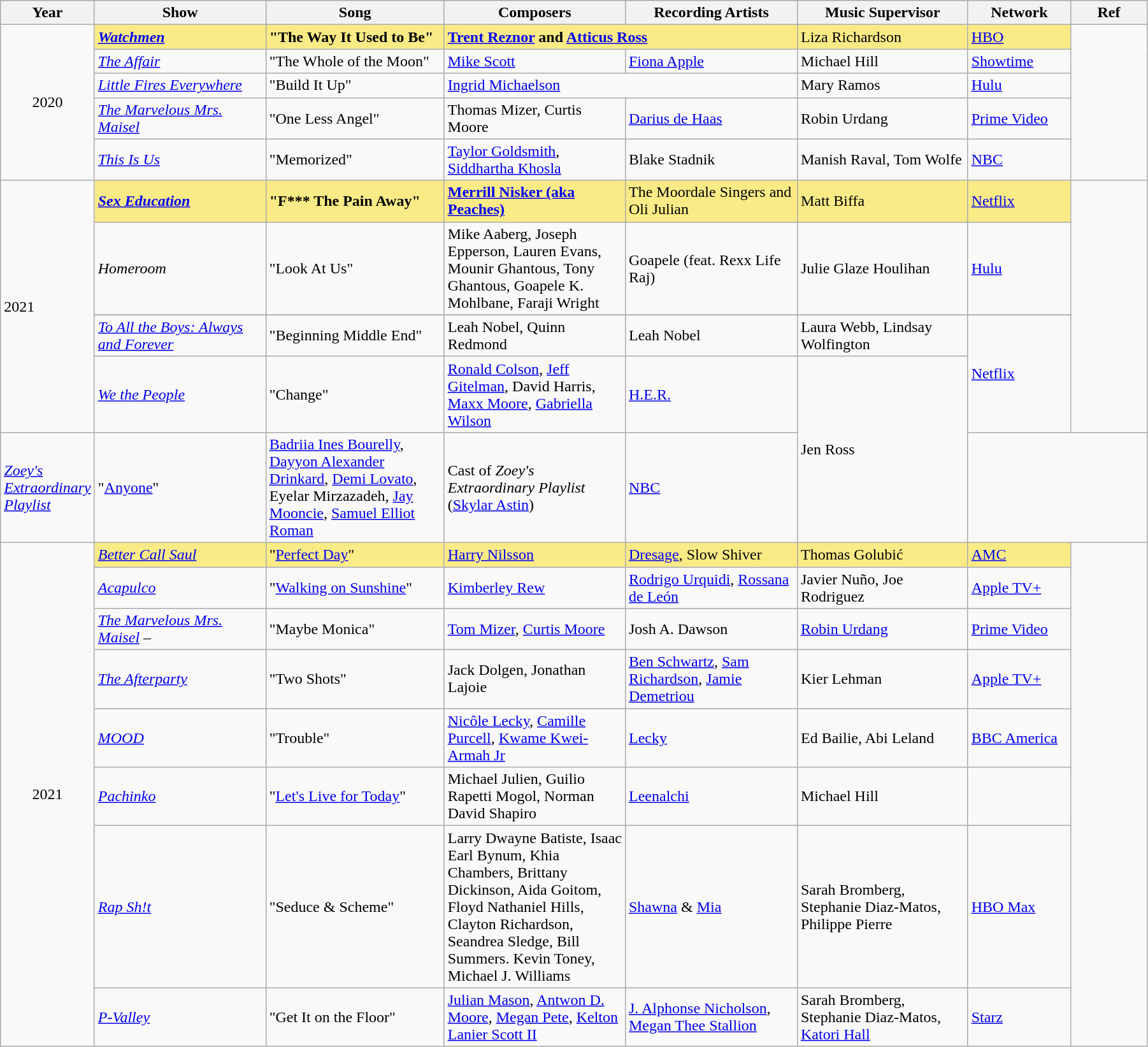<table class="wikitable" width="95%" cellpadding="5">
<tr>
<th width="75">Year</th>
<th width="375">Show</th>
<th width="375">Song</th>
<th width="375">Composers</th>
<th width="375">Recording Artists</th>
<th width="375">Music Supervisor</th>
<th width="175">Network</th>
<th width="175">Ref</th>
</tr>
<tr>
<td rowspan="5" style="text-align:center;">2020</td>
<td style="background:#FAEB86;"><strong><em><a href='#'>Watchmen</a></em></strong><br></td>
<td style="background:#FAEB86;"><strong>"The Way It Used to Be"</strong></td>
<td style="background:#FAEB86;" colspan="2"><strong><a href='#'>Trent Reznor</a> and <a href='#'>Atticus Ross</a></strong></td>
<td style="background:#FAEB86;">Liza Richardson</td>
<td style="background:#FAEB86;"><a href='#'>HBO</a></td>
<td rowspan="5"></td>
</tr>
<tr>
<td><em><a href='#'>The Affair</a></em> <br></td>
<td>"The Whole of the Moon"</td>
<td><a href='#'>Mike Scott</a></td>
<td><a href='#'>Fiona Apple</a></td>
<td>Michael Hill</td>
<td><a href='#'>Showtime</a></td>
</tr>
<tr>
<td><em><a href='#'>Little Fires Everywhere</a></em> <br></td>
<td>"Build It Up"</td>
<td colspan="2"><a href='#'>Ingrid Michaelson</a></td>
<td>Mary Ramos</td>
<td><a href='#'>Hulu</a></td>
</tr>
<tr>
<td><em><a href='#'>The Marvelous Mrs. Maisel</a></em> <br></td>
<td>"One Less Angel"</td>
<td>Thomas Mizer, Curtis Moore</td>
<td><a href='#'>Darius de Haas</a></td>
<td>Robin Urdang</td>
<td><a href='#'>Prime Video</a></td>
</tr>
<tr>
<td><em><a href='#'>This Is Us</a></em> <br></td>
<td>"Memorized"</td>
<td><a href='#'>Taylor Goldsmith</a>, <a href='#'>Siddhartha Khosla</a></td>
<td>Blake Stadnik</td>
<td>Manish Raval, Tom Wolfe</td>
<td><a href='#'>NBC</a></td>
</tr>
<tr>
<td rowspan="5">2021</td>
<td style="background:#FAEB86;"><strong><em><a href='#'>Sex Education</a></em></strong> <br></td>
<td style="background:#FAEB86;"><strong>"F*** The Pain Away"</strong></td>
<td style="background:#FAEB86;"><strong><a href='#'>Merrill Nisker (aka Peaches)</a></strong></td>
<td style="background:#FAEB86;">The Moordale Singers and Oli Julian</td>
<td style="background:#FAEB86;">Matt Biffa</td>
<td style="background:#FAEB86;"><a href='#'>Netflix</a></td>
<td rowspan="5"></td>
</tr>
<tr>
<td><em>Homeroom</em></td>
<td>"Look At Us"</td>
<td>Mike Aaberg, Joseph Epperson, Lauren Evans, Mounir Ghantous, Tony Ghantous, Goapele K. Mohlbane, Faraji Wright</td>
<td>Goapele (feat. Rexx Life Raj)</td>
<td>Julie Glaze Houlihan</td>
<td><a href='#'>Hulu</a></td>
</tr>
<tr>
</tr>
<tr>
<td><em><a href='#'>To All the Boys: Always and Forever</a></em></td>
<td>"Beginning Middle End"</td>
<td>Leah Nobel, Quinn Redmond</td>
<td>Leah Nobel</td>
<td>Laura Webb, Lindsay Wolfington</td>
<td rowspan="2"><a href='#'>Netflix</a></td>
</tr>
<tr>
<td><em><a href='#'>We the People</a></em> <br></td>
<td>"Change"</td>
<td><a href='#'>Ronald Colson</a>, <a href='#'>Jeff Gitelman</a>, David Harris, <a href='#'>Maxx Moore</a>, <a href='#'>Gabriella Wilson</a></td>
<td><a href='#'>H.E.R.</a></td>
<td rowspan="2">Jen Ross</td>
</tr>
<tr>
<td><em><a href='#'>Zoey's Extraordinary Playlist</a></em> <br></td>
<td>"<a href='#'>Anyone</a>"</td>
<td><a href='#'>Badriia Ines Bourelly</a>, <a href='#'>Dayyon Alexander Drinkard</a>, <a href='#'>Demi Lovato</a>, Eyelar Mirzazadeh, <a href='#'>Jay Mooncie</a>, <a href='#'>Samuel Elliot Roman</a></td>
<td>Cast of <em>Zoey's Extraordinary Playlist</em> (<a href='#'>Skylar Astin</a>)</td>
<td><a href='#'>NBC</a></td>
</tr>
<tr>
<td rowspan="8" style="text-align:center">2021</td>
<td style="background:#FAEB86;"><em><a href='#'>Better Call Saul</a></em> <br></td>
<td style="background:#FAEB86;">"<a href='#'>Perfect Day</a>"</td>
<td style="background:#FAEB86;"><a href='#'>Harry Nilsson</a></td>
<td style="background:#FAEB86;"><a href='#'>Dresage</a>, Slow Shiver</td>
<td style="background:#FAEB86;">Thomas Golubić</td>
<td style="background:#FAEB86;"><a href='#'>AMC</a></td>
<td rowspan="10"></td>
</tr>
<tr>
<td><em><a href='#'>Acapulco</a></em> <br></td>
<td>"<a href='#'>Walking on Sunshine</a>"</td>
<td><a href='#'>Kimberley Rew</a></td>
<td><a href='#'>Rodrigo Urquidi</a>, <a href='#'>Rossana de León</a></td>
<td>Javier Nuño, Joe Rodriguez</td>
<td><a href='#'>Apple TV+</a></td>
</tr>
<tr>
<td><em><a href='#'>The Marvelous Mrs. Maisel</a></em> – <br> </td>
<td>"Maybe Monica"</td>
<td><a href='#'>Tom Mizer</a>, <a href='#'>Curtis Moore</a></td>
<td>Josh A. Dawson</td>
<td><a href='#'>Robin Urdang</a></td>
<td><a href='#'>Prime Video</a></td>
</tr>
<tr>
<td><em><a href='#'>The Afterparty</a></em> <br> </td>
<td>"Two Shots"</td>
<td>Jack Dolgen, Jonathan Lajoie</td>
<td><a href='#'>Ben Schwartz</a>, <a href='#'>Sam Richardson</a>, <a href='#'>Jamie Demetriou</a></td>
<td>Kier Lehman</td>
<td><a href='#'>Apple TV+</a></td>
</tr>
<tr>
<td><em><a href='#'>MOOD</a></em> <br></td>
<td>"Trouble"</td>
<td><a href='#'>Nicôle Lecky</a>, <a href='#'>Camille Purcell</a>, <a href='#'>Kwame Kwei-Armah Jr</a></td>
<td><a href='#'>Lecky</a></td>
<td>Ed Bailie, Abi Leland</td>
<td><a href='#'>BBC America</a></td>
</tr>
<tr>
<td><em><a href='#'>Pachinko</a></em> <br></td>
<td>"<a href='#'>Let's Live for Today</a>"</td>
<td>Michael Julien, Guilio Rapetti Mogol, Norman David Shapiro</td>
<td><a href='#'>Leenalchi</a></td>
<td>Michael Hill</td>
</tr>
<tr>
<td><em><a href='#'>Rap Sh!t</a></em> <br></td>
<td>"Seduce & Scheme"</td>
<td>Larry Dwayne Batiste, Isaac Earl Bynum, Khia Chambers, Brittany Dickinson, Aida Goitom, Floyd Nathaniel Hills, Clayton Richardson, Seandrea Sledge, Bill Summers. Kevin Toney, Michael J. Williams</td>
<td><a href='#'>Shawna</a> & <a href='#'>Mia</a></td>
<td>Sarah Bromberg, Stephanie Diaz-Matos, Philippe Pierre</td>
<td><a href='#'>HBO Max</a></td>
</tr>
<tr>
<td><em><a href='#'>P-Valley</a></em> <br></td>
<td>"Get It on the Floor"</td>
<td><a href='#'>Julian Mason</a>, <a href='#'>Antwon D. Moore</a>, <a href='#'>Megan Pete</a>, <a href='#'>Kelton Lanier Scott II</a></td>
<td><a href='#'>J. Alphonse Nicholson</a>, <a href='#'>Megan Thee Stallion</a></td>
<td>Sarah Bromberg, Stephanie Diaz-Matos, <a href='#'>Katori Hall</a></td>
<td><a href='#'>Starz</a></td>
</tr>
</table>
